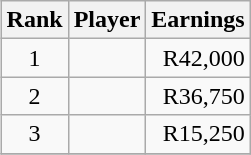<table class="wikitable" style="float:right; text-align:right; margin-left:1em">
<tr>
<th>Rank</th>
<th>Player</th>
<th>Earnings</th>
</tr>
<tr>
<td align=center>1</td>
<td style="text-align:left"></td>
<td>R42,000</td>
</tr>
<tr>
<td align=center>2</td>
<td style="text-align:left"></td>
<td>R36,750</td>
</tr>
<tr>
<td align=center>3</td>
<td style="text-align:left"></td>
<td>R15,250</td>
</tr>
<tr>
</tr>
</table>
